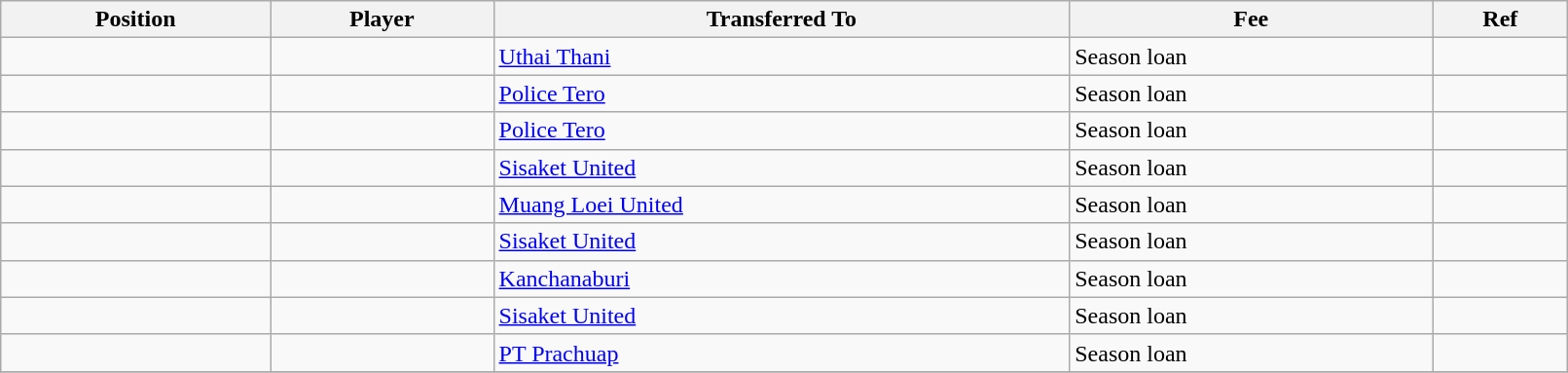<table class="wikitable sortable" style="width:85%; text-align:center; font-size:100%; text-align:left;">
<tr>
<th>Position</th>
<th>Player</th>
<th>Transferred To</th>
<th>Fee</th>
<th>Ref</th>
</tr>
<tr>
<td></td>
<td></td>
<td> <a href='#'>Uthai Thani</a></td>
<td>Season loan</td>
<td></td>
</tr>
<tr>
<td></td>
<td></td>
<td> <a href='#'>Police Tero</a></td>
<td>Season loan</td>
<td></td>
</tr>
<tr>
<td></td>
<td></td>
<td> <a href='#'>Police Tero</a></td>
<td>Season loan</td>
<td></td>
</tr>
<tr>
<td></td>
<td></td>
<td> <a href='#'>Sisaket United</a></td>
<td>Season loan</td>
<td></td>
</tr>
<tr>
<td></td>
<td></td>
<td> <a href='#'>Muang Loei United</a></td>
<td>Season loan</td>
<td></td>
</tr>
<tr>
<td></td>
<td></td>
<td> <a href='#'>Sisaket United</a></td>
<td>Season loan</td>
<td></td>
</tr>
<tr>
<td></td>
<td></td>
<td> <a href='#'>Kanchanaburi</a></td>
<td>Season loan</td>
<td></td>
</tr>
<tr>
<td></td>
<td></td>
<td> <a href='#'>Sisaket United</a></td>
<td>Season loan</td>
<td></td>
</tr>
<tr>
<td></td>
<td></td>
<td> <a href='#'>PT Prachuap</a></td>
<td>Season loan</td>
<td></td>
</tr>
<tr>
</tr>
</table>
